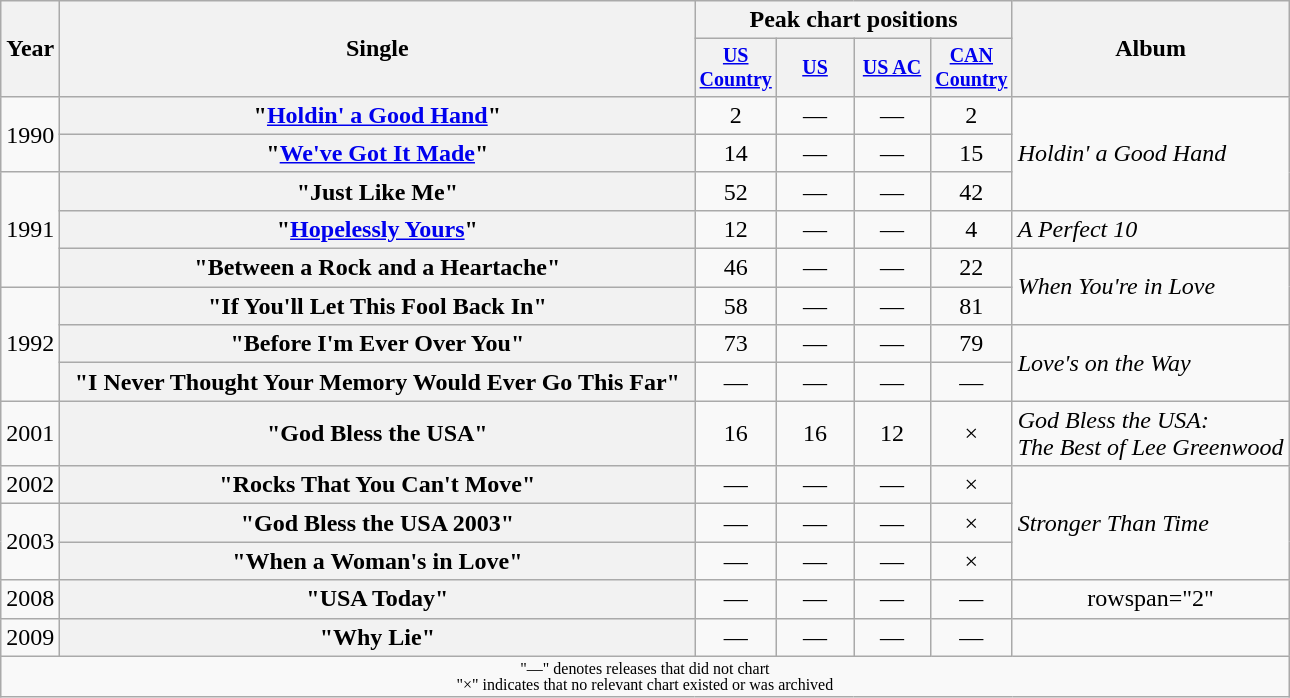<table class="wikitable plainrowheaders" style="text-align:center">
<tr>
<th rowspan="2">Year</th>
<th rowspan="2" style="width:26em;">Single</th>
<th colspan="4">Peak chart positions</th>
<th rowspan="2">Album</th>
</tr>
<tr style="font-size:smaller;">
<th width="45"><a href='#'>US Country</a><br></th>
<th width="45"><a href='#'>US</a><br></th>
<th width="45"><a href='#'>US AC</a><br></th>
<th width="45"><a href='#'>CAN Country</a><br></th>
</tr>
<tr>
<td rowspan="2">1990</td>
<th scope="row">"<a href='#'>Holdin' a Good Hand</a>"</th>
<td>2</td>
<td>—</td>
<td>—</td>
<td>2</td>
<td align="left" rowspan="3"><em>Holdin' a Good Hand</em></td>
</tr>
<tr>
<th scope="row">"<a href='#'>We've Got It Made</a>"</th>
<td>14</td>
<td>—</td>
<td>—</td>
<td>15</td>
</tr>
<tr>
<td rowspan="3">1991</td>
<th scope="row">"Just Like Me"</th>
<td>52</td>
<td>—</td>
<td>—</td>
<td>42</td>
</tr>
<tr>
<th scope="row">"<a href='#'>Hopelessly Yours</a>" </th>
<td>12</td>
<td>—</td>
<td>—</td>
<td>4</td>
<td align="left"><em>A Perfect 10</em></td>
</tr>
<tr>
<th scope="row">"Between a Rock and a Heartache"</th>
<td>46</td>
<td>—</td>
<td>—</td>
<td>22</td>
<td align="left" rowspan="2"><em>When You're in Love</em></td>
</tr>
<tr>
<td rowspan="3">1992</td>
<th scope="row">"If You'll Let This Fool Back In"</th>
<td>58</td>
<td>—</td>
<td>—</td>
<td>81</td>
</tr>
<tr>
<th scope="row">"Before I'm Ever Over You"</th>
<td>73</td>
<td>—</td>
<td>—</td>
<td>79</td>
<td align="left" rowspan="2"><em>Love's on the Way</em></td>
</tr>
<tr>
<th scope="row">"I Never Thought Your Memory Would Ever Go This Far"</th>
<td>—</td>
<td>—</td>
<td>—</td>
<td>—</td>
</tr>
<tr>
<td>2001</td>
<th scope="row">"God Bless the USA" </th>
<td>16</td>
<td>16</td>
<td>12</td>
<td>×</td>
<td align="left"><em>God Bless the USA:<br>The Best of Lee Greenwood</em></td>
</tr>
<tr>
<td>2002</td>
<th scope="row">"Rocks That You Can't Move"</th>
<td>—</td>
<td>—</td>
<td>—</td>
<td>×</td>
<td align="left" rowspan="3"><em>Stronger Than Time</em></td>
</tr>
<tr>
<td rowspan="2">2003</td>
<th scope="row">"God Bless the USA 2003"</th>
<td>—</td>
<td>—</td>
<td>—</td>
<td>×</td>
</tr>
<tr>
<th scope="row">"When a Woman's in Love"</th>
<td>—</td>
<td>—</td>
<td>—</td>
<td>×</td>
</tr>
<tr>
<td>2008</td>
<th scope="row">"USA Today"</th>
<td>—</td>
<td>—</td>
<td>—</td>
<td>—</td>
<td>rowspan="2" </td>
</tr>
<tr>
<td>2009</td>
<th scope="row">"Why Lie"</th>
<td>—</td>
<td>—</td>
<td>—</td>
<td>—</td>
</tr>
<tr>
<td colspan="7" style="font-size:8pt">"—" denotes releases that did not chart<br>"×" indicates that no relevant chart existed or was archived</td>
</tr>
</table>
